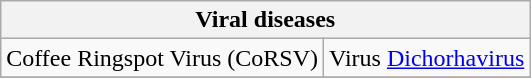<table class="wikitable" style="clear">
<tr>
<th colspan=2><strong>Viral diseases</strong></th>
</tr>
<tr>
<td>Coffee Ringspot Virus (CoRSV)</td>
<td>Virus <a href='#'>Dichorhavirus</a></td>
</tr>
<tr>
</tr>
</table>
